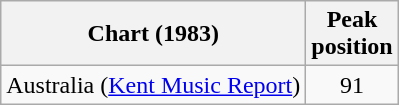<table class="wikitable">
<tr>
<th align="left">Chart (1983)</th>
<th align="left">Peak<br>position</th>
</tr>
<tr>
<td align="left">Australia (<a href='#'>Kent Music Report</a>)</td>
<td style="text-align:center;">91</td>
</tr>
</table>
